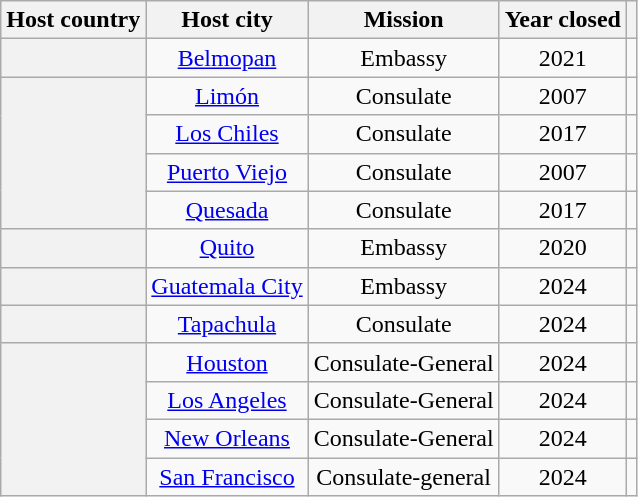<table class="wikitable plainrowheaders" style="text-align:center;">
<tr>
<th scope="col">Host country</th>
<th scope="col">Host city</th>
<th scope="col">Mission</th>
<th scope="col">Year closed</th>
<th scope="col"></th>
</tr>
<tr>
<th scope="row"></th>
<td><a href='#'>Belmopan</a></td>
<td>Embassy</td>
<td>2021</td>
<td></td>
</tr>
<tr>
<th scope="row" rowspan="4"></th>
<td><a href='#'>Limón</a></td>
<td>Consulate</td>
<td>2007</td>
<td></td>
</tr>
<tr>
<td><a href='#'>Los Chiles</a></td>
<td>Consulate</td>
<td>2017</td>
<td></td>
</tr>
<tr>
<td><a href='#'>Puerto Viejo</a></td>
<td>Consulate</td>
<td>2007</td>
<td></td>
</tr>
<tr>
<td><a href='#'>Quesada</a></td>
<td>Consulate</td>
<td>2017</td>
<td></td>
</tr>
<tr>
<th scope="row"></th>
<td><a href='#'>Quito</a></td>
<td>Embassy</td>
<td>2020</td>
<td></td>
</tr>
<tr>
<th scope="row"></th>
<td><a href='#'>Guatemala City</a></td>
<td>Embassy</td>
<td>2024</td>
<td></td>
</tr>
<tr>
<th scope="row"></th>
<td><a href='#'>Tapachula</a></td>
<td>Consulate</td>
<td>2024</td>
<td></td>
</tr>
<tr>
<th scope="row" rowspan="4"></th>
<td><a href='#'>Houston</a></td>
<td>Consulate-General</td>
<td>2024</td>
<td></td>
</tr>
<tr>
<td><a href='#'>Los Angeles</a></td>
<td>Consulate-General</td>
<td>2024</td>
<td></td>
</tr>
<tr>
<td><a href='#'>New Orleans</a></td>
<td>Consulate-General</td>
<td>2024</td>
<td></td>
</tr>
<tr>
<td><a href='#'>San Francisco</a></td>
<td>Consulate-general</td>
<td>2024</td>
<td></td>
</tr>
</table>
